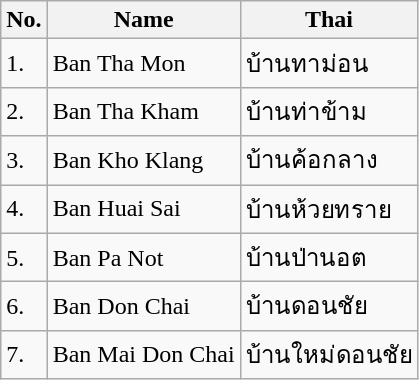<table class="wikitable sortable">
<tr>
<th>No.</th>
<th>Name</th>
<th>Thai</th>
</tr>
<tr>
<td>1.</td>
<td>Ban Tha Mon</td>
<td>บ้านทาม่อน</td>
</tr>
<tr>
<td>2.</td>
<td>Ban Tha Kham</td>
<td>บ้านท่าข้าม</td>
</tr>
<tr>
<td>3.</td>
<td>Ban Kho Klang</td>
<td>บ้านค้อกลาง</td>
</tr>
<tr>
<td>4.</td>
<td>Ban Huai Sai</td>
<td>บ้านห้วยทราย</td>
</tr>
<tr>
<td>5.</td>
<td>Ban Pa Not</td>
<td>บ้านป่านอต</td>
</tr>
<tr>
<td>6.</td>
<td>Ban Don Chai</td>
<td>บ้านดอนชัย</td>
</tr>
<tr>
<td>7.</td>
<td>Ban Mai Don Chai</td>
<td>บ้านใหม่ดอนชัย</td>
</tr>
</table>
